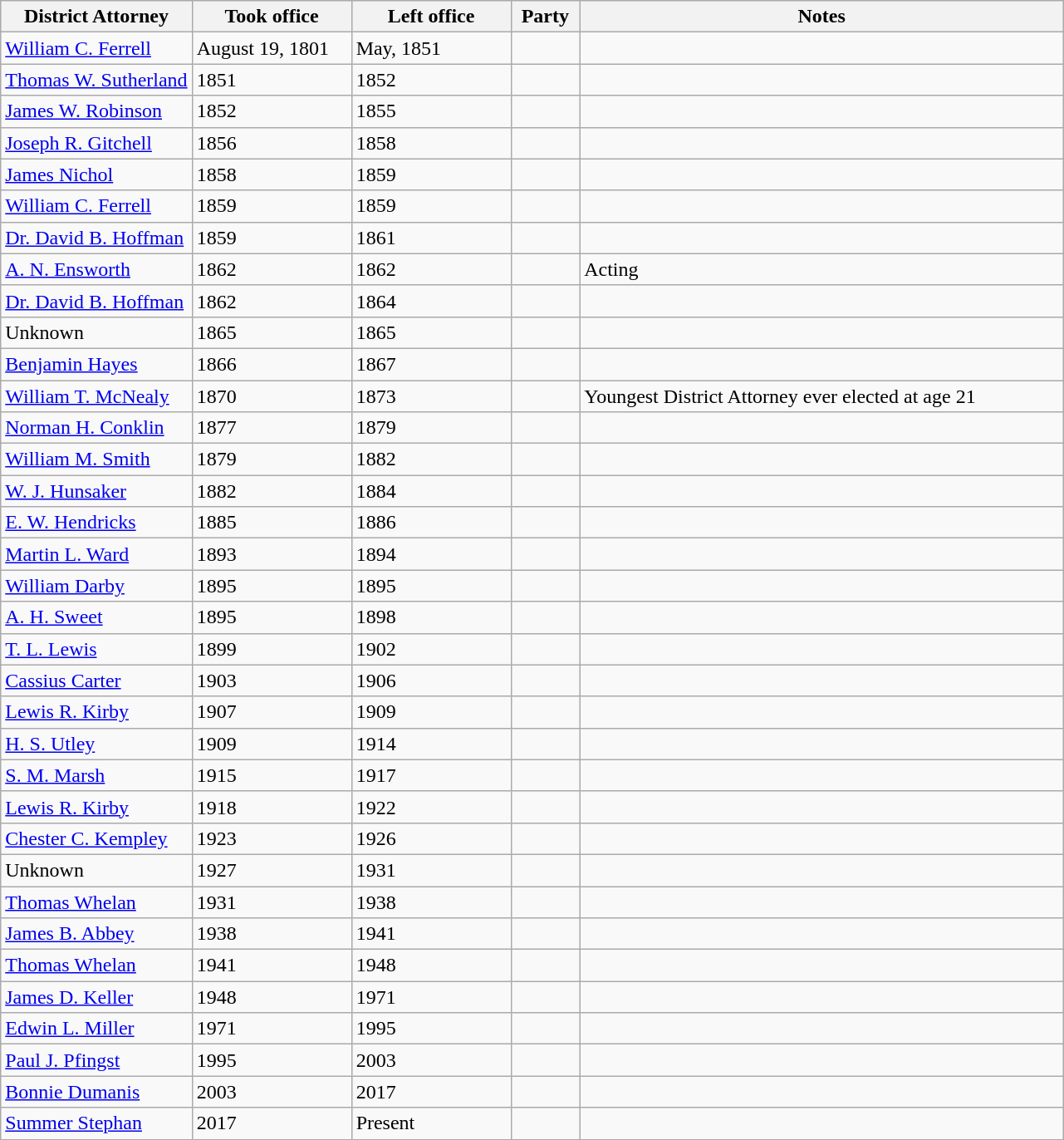<table class="wikitable">
<tr>
<th width = "18%">District Attorney</th>
<th width = "15%">Took office</th>
<th width = "15%">Left office</th>
<th>Party</th>
<th>Notes</th>
</tr>
<tr>
<td><a href='#'>William C. Ferrell</a></td>
<td>August 19, 1801</td>
<td>May, 1851</td>
<td></td>
<td></td>
</tr>
<tr>
<td><a href='#'>Thomas W. Sutherland</a></td>
<td>1851</td>
<td>1852</td>
<td></td>
<td></td>
</tr>
<tr>
<td><a href='#'>James W. Robinson</a></td>
<td>1852</td>
<td>1855</td>
<td></td>
<td></td>
</tr>
<tr>
<td><a href='#'>Joseph R. Gitchell</a></td>
<td>1856</td>
<td>1858</td>
<td></td>
<td></td>
</tr>
<tr>
<td><a href='#'>James Nichol</a></td>
<td>1858</td>
<td>1859</td>
<td></td>
<td></td>
</tr>
<tr>
<td><a href='#'>William C. Ferrell</a></td>
<td>1859</td>
<td>1859</td>
<td></td>
<td></td>
</tr>
<tr>
<td><a href='#'>Dr. David B. Hoffman</a></td>
<td>1859</td>
<td>1861</td>
<td></td>
<td></td>
</tr>
<tr>
<td><a href='#'>A. N. Ensworth</a></td>
<td>1862</td>
<td>1862</td>
<td></td>
<td>Acting</td>
</tr>
<tr>
<td><a href='#'>Dr. David B. Hoffman</a></td>
<td>1862</td>
<td>1864</td>
<td></td>
<td></td>
</tr>
<tr>
<td>Unknown</td>
<td>1865</td>
<td>1865</td>
<td></td>
<td></td>
</tr>
<tr>
<td><a href='#'>Benjamin Hayes</a></td>
<td>1866</td>
<td>1867</td>
<td></td>
<td></td>
</tr>
<tr>
<td><a href='#'>William T. McNealy</a></td>
<td>1870</td>
<td>1873</td>
<td></td>
<td>Youngest District Attorney ever elected at age 21</td>
</tr>
<tr>
<td><a href='#'>Norman H. Conklin</a></td>
<td>1877</td>
<td>1879</td>
<td></td>
<td></td>
</tr>
<tr>
<td><a href='#'>William M. Smith</a></td>
<td>1879</td>
<td>1882</td>
<td></td>
<td></td>
</tr>
<tr>
<td><a href='#'>W. J. Hunsaker</a></td>
<td>1882</td>
<td>1884</td>
<td></td>
<td></td>
</tr>
<tr>
<td><a href='#'>E. W. Hendricks</a></td>
<td>1885</td>
<td>1886</td>
<td></td>
<td></td>
</tr>
<tr>
<td><a href='#'>Martin L. Ward</a></td>
<td>1893</td>
<td>1894</td>
<td></td>
<td></td>
</tr>
<tr>
<td><a href='#'>William Darby</a></td>
<td>1895</td>
<td>1895</td>
<td></td>
<td></td>
</tr>
<tr>
<td><a href='#'>A. H. Sweet</a></td>
<td>1895</td>
<td>1898</td>
<td></td>
<td></td>
</tr>
<tr>
<td><a href='#'>T. L. Lewis</a></td>
<td>1899</td>
<td>1902</td>
<td></td>
<td></td>
</tr>
<tr>
<td><a href='#'>Cassius Carter</a></td>
<td>1903</td>
<td>1906</td>
<td></td>
<td></td>
</tr>
<tr>
<td><a href='#'>Lewis R. Kirby</a></td>
<td>1907</td>
<td>1909</td>
<td></td>
<td></td>
</tr>
<tr>
<td><a href='#'>H. S. Utley</a></td>
<td>1909</td>
<td>1914</td>
<td></td>
<td></td>
</tr>
<tr>
<td><a href='#'>S. M. Marsh</a></td>
<td>1915</td>
<td>1917</td>
<td></td>
<td></td>
</tr>
<tr>
<td><a href='#'>Lewis R. Kirby</a></td>
<td>1918</td>
<td>1922</td>
<td></td>
<td></td>
</tr>
<tr>
<td><a href='#'>Chester C. Kempley</a></td>
<td>1923</td>
<td>1926</td>
<td></td>
<td></td>
</tr>
<tr>
<td>Unknown</td>
<td>1927</td>
<td>1931</td>
<td></td>
<td></td>
</tr>
<tr>
<td><a href='#'>Thomas Whelan</a></td>
<td>1931</td>
<td>1938</td>
<td></td>
<td></td>
</tr>
<tr>
<td><a href='#'>James B. Abbey</a></td>
<td>1938</td>
<td>1941</td>
<td></td>
<td></td>
</tr>
<tr>
<td><a href='#'>Thomas Whelan</a></td>
<td>1941</td>
<td>1948</td>
<td></td>
<td></td>
</tr>
<tr>
<td><a href='#'>James D. Keller</a></td>
<td>1948</td>
<td>1971</td>
<td></td>
<td></td>
</tr>
<tr>
<td><a href='#'>Edwin L. Miller</a></td>
<td>1971</td>
<td>1995</td>
<td></td>
<td></td>
</tr>
<tr>
<td><a href='#'>Paul J. Pfingst</a></td>
<td>1995</td>
<td>2003</td>
<td></td>
<td></td>
</tr>
<tr>
<td><a href='#'>Bonnie Dumanis</a></td>
<td>2003</td>
<td>2017</td>
<td></td>
<td></td>
</tr>
<tr>
<td><a href='#'>Summer Stephan</a></td>
<td>2017</td>
<td>Present</td>
<td></td>
<td></td>
</tr>
</table>
